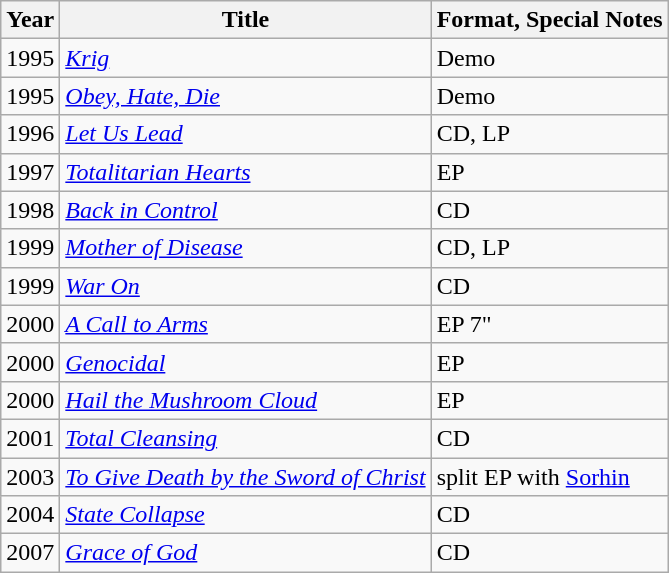<table class="wikitable">
<tr>
<th>Year</th>
<th>Title</th>
<th>Format, Special Notes</th>
</tr>
<tr>
<td>1995</td>
<td><em><a href='#'>Krig</a></em></td>
<td>Demo</td>
</tr>
<tr>
<td>1995</td>
<td><em><a href='#'>Obey, Hate, Die</a></em></td>
<td>Demo</td>
</tr>
<tr>
<td>1996</td>
<td><em><a href='#'>Let Us Lead</a></em></td>
<td>CD, LP</td>
</tr>
<tr>
<td>1997</td>
<td><em><a href='#'>Totalitarian Hearts</a></em></td>
<td>EP</td>
</tr>
<tr>
<td>1998</td>
<td><em><a href='#'>Back in Control</a></em></td>
<td>CD</td>
</tr>
<tr>
<td>1999</td>
<td><em><a href='#'>Mother of Disease</a></em></td>
<td>CD, LP</td>
</tr>
<tr>
<td>1999</td>
<td><em><a href='#'>War On</a></em></td>
<td>CD</td>
</tr>
<tr>
<td>2000</td>
<td><em><a href='#'>A Call to Arms</a></em></td>
<td>EP 7"</td>
</tr>
<tr>
<td>2000</td>
<td><em><a href='#'>Genocidal</a></em></td>
<td>EP</td>
</tr>
<tr>
<td>2000</td>
<td><em><a href='#'>Hail the Mushroom Cloud</a></em></td>
<td>EP</td>
</tr>
<tr>
<td>2001</td>
<td><em><a href='#'>Total Cleansing</a></em></td>
<td>CD</td>
</tr>
<tr>
<td>2003</td>
<td><em><a href='#'>To Give Death by the Sword of Christ</a></em></td>
<td>split EP with <a href='#'>Sorhin</a></td>
</tr>
<tr>
<td>2004</td>
<td><em><a href='#'>State Collapse</a></em></td>
<td>CD</td>
</tr>
<tr>
<td>2007</td>
<td><em><a href='#'>Grace of God</a></em></td>
<td>CD</td>
</tr>
</table>
